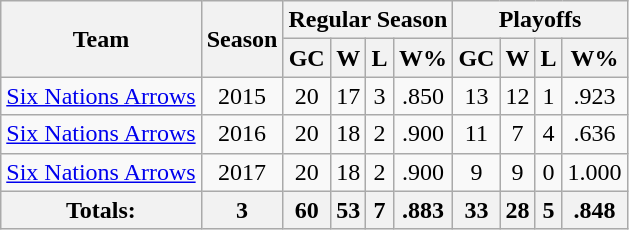<table class="wikitable" style="text-align:center">
<tr>
<th rowspan="2">Team</th>
<th rowspan="2">Season</th>
<th colspan="4">Regular Season</th>
<th colspan="4">Playoffs</th>
</tr>
<tr>
<th>GC</th>
<th>W</th>
<th>L</th>
<th>W%</th>
<th>GC</th>
<th>W</th>
<th>L</th>
<th>W%</th>
</tr>
<tr>
<td align="left"><a href='#'>Six Nations Arrows</a></td>
<td>2015</td>
<td>20</td>
<td>17</td>
<td>3</td>
<td>.850</td>
<td>13</td>
<td>12</td>
<td>1</td>
<td>.923</td>
</tr>
<tr>
<td><a href='#'>Six Nations Arrows</a></td>
<td>2016</td>
<td>20</td>
<td>18</td>
<td>2</td>
<td>.900</td>
<td>11</td>
<td>7</td>
<td>4</td>
<td>.636</td>
</tr>
<tr>
<td><a href='#'>Six Nations Arrows</a></td>
<td>2017</td>
<td>20</td>
<td>18</td>
<td>2</td>
<td>.900</td>
<td>9</td>
<td>9</td>
<td>0</td>
<td>1.000</td>
</tr>
<tr>
<th>Totals:</th>
<th>3</th>
<th>60</th>
<th>53</th>
<th>7</th>
<th>.883</th>
<th>33</th>
<th>28</th>
<th>5</th>
<th>.848</th>
</tr>
</table>
